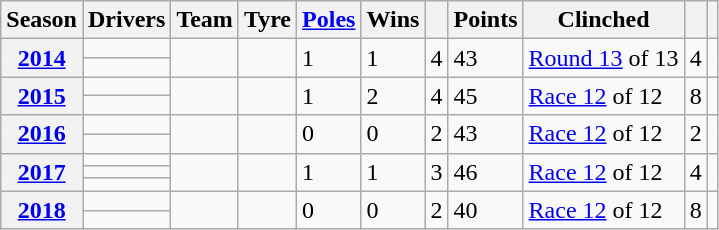<table class="wikitable">
<tr>
<th>Season</th>
<th>Drivers</th>
<th>Team</th>
<th>Tyre</th>
<th><a href='#'>Poles</a></th>
<th>Wins</th>
<th></th>
<th>Points</th>
<th>Clinched</th>
<th></th>
<th></th>
</tr>
<tr>
<th rowspan="2"><a href='#'>2014</a></th>
<td></td>
<td rowspan="2"></td>
<td rowspan="2"></td>
<td rowspan="2">1</td>
<td rowspan="2">1</td>
<td rowspan="2">4</td>
<td rowspan="2">43</td>
<td rowspan="2"><a href='#'>Round 13</a> of 13</td>
<td rowspan="2">4</td>
<td rowspan="2"></td>
</tr>
<tr>
<td></td>
</tr>
<tr>
<th rowspan="2"><a href='#'>2015</a></th>
<td></td>
<td rowspan="2"></td>
<td rowspan="2"></td>
<td rowspan="2">1</td>
<td rowspan="2">2</td>
<td rowspan="2">4</td>
<td rowspan="2">45</td>
<td rowspan="2"><a href='#'>Race 12</a> of 12</td>
<td rowspan="2">8</td>
<td rowspan="2"></td>
</tr>
<tr>
<td></td>
</tr>
<tr>
<th rowspan="2"><a href='#'>2016</a></th>
<td></td>
<td rowspan="2"></td>
<td rowspan="2"></td>
<td rowspan="2">0</td>
<td rowspan="2">0</td>
<td rowspan="2">2</td>
<td rowspan="2">43</td>
<td rowspan="2"><a href='#'>Race 12</a> of 12</td>
<td rowspan="2">2</td>
<td rowspan="2"></td>
</tr>
<tr>
<td></td>
</tr>
<tr>
<th rowspan="3"><a href='#'>2017</a></th>
<td></td>
<td rowspan="3"></td>
<td rowspan="3"></td>
<td rowspan="3">1</td>
<td rowspan="3">1</td>
<td rowspan="3">3</td>
<td rowspan="3">46</td>
<td rowspan="3"><a href='#'>Race 12</a> of 12</td>
<td rowspan="3">4</td>
<td rowspan="3"></td>
</tr>
<tr>
<td></td>
</tr>
<tr>
<td></td>
</tr>
<tr>
<th rowspan="2"><a href='#'>2018</a></th>
<td></td>
<td rowspan="2"></td>
<td rowspan="2"></td>
<td rowspan="2">0</td>
<td rowspan="2">0</td>
<td rowspan="2">2</td>
<td rowspan="2">40</td>
<td rowspan="2"><a href='#'>Race 12</a> of 12</td>
<td rowspan="2">8</td>
<td rowspan="2"></td>
</tr>
<tr>
<td></td>
</tr>
</table>
